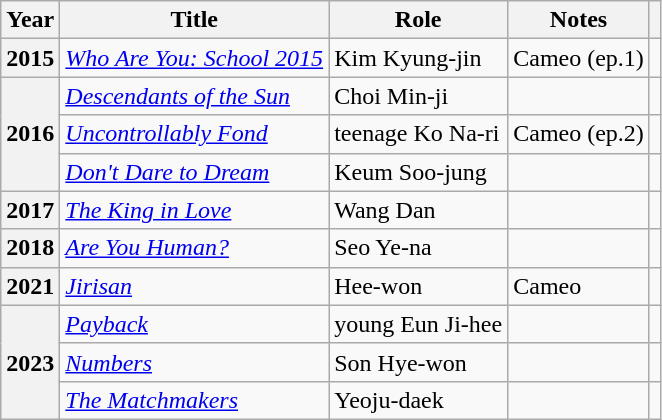<table class="wikitable plainrowheaders">
<tr>
<th scope="col">Year</th>
<th scope="col">Title</th>
<th scope="col">Role</th>
<th scope="col">Notes</th>
<th scope="col" class="unsortable"></th>
</tr>
<tr>
<th scope="row">2015</th>
<td><em><a href='#'>Who Are You: School 2015</a></em></td>
<td>Kim Kyung-jin</td>
<td>Cameo (ep.1)</td>
<td style="text-align:center"></td>
</tr>
<tr>
<th scope="row" rowspan="3">2016</th>
<td><em><a href='#'>Descendants of the Sun</a></em></td>
<td>Choi Min-ji</td>
<td></td>
<td style="text-align:center"></td>
</tr>
<tr>
<td><em><a href='#'>Uncontrollably Fond</a></em></td>
<td>teenage Ko Na-ri</td>
<td>Cameo (ep.2)</td>
<td style="text-align:center"></td>
</tr>
<tr>
<td><em><a href='#'>Don't Dare to Dream</a></em></td>
<td>Keum Soo-jung</td>
<td></td>
<td style="text-align:center"></td>
</tr>
<tr>
<th scope="row">2017</th>
<td><em><a href='#'>The King in Love</a></em></td>
<td>Wang Dan</td>
<td></td>
<td style="text-align:center"></td>
</tr>
<tr>
<th scope="row">2018</th>
<td><em><a href='#'>Are You Human?</a></em></td>
<td>Seo Ye-na</td>
<td></td>
<td style="text-align:center"></td>
</tr>
<tr>
<th scope="row">2021</th>
<td><em><a href='#'>Jirisan</a></em></td>
<td>Hee-won</td>
<td>Cameo</td>
<td style="text-align:center"></td>
</tr>
<tr>
<th scope="row" rowspan="3">2023</th>
<td><em><a href='#'>Payback</a></em></td>
<td>young Eun Ji-hee</td>
<td></td>
<td style="text-align:center"></td>
</tr>
<tr>
<td><em><a href='#'>Numbers</a></em></td>
<td>Son Hye-won</td>
<td></td>
<td style="text-align:center"></td>
</tr>
<tr>
<td><em><a href='#'>The Matchmakers</a></em></td>
<td>Yeoju-daek</td>
<td></td>
<td style="text-align:center"></td>
</tr>
</table>
